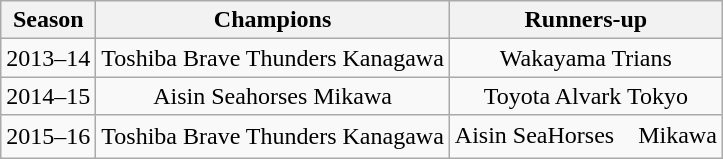<table class=wikitable style="text-align:center;"|->
<tr>
<th>Season</th>
<th>Champions</th>
<th>Runners-up</th>
</tr>
<tr>
<td>2013–14</td>
<td>Toshiba Brave Thunders Kanagawa</td>
<td>Wakayama Trians</td>
</tr>
<tr>
<td>2014–15</td>
<td>Aisin Seahorses Mikawa</td>
<td>Toyota Alvark Tokyo</td>
</tr>
<tr>
<td>2015–16</td>
<td>Toshiba Brave Thunders Kanagawa</td>
<td>Aisin SeaHorses　Mikawa</td>
</tr>
</table>
